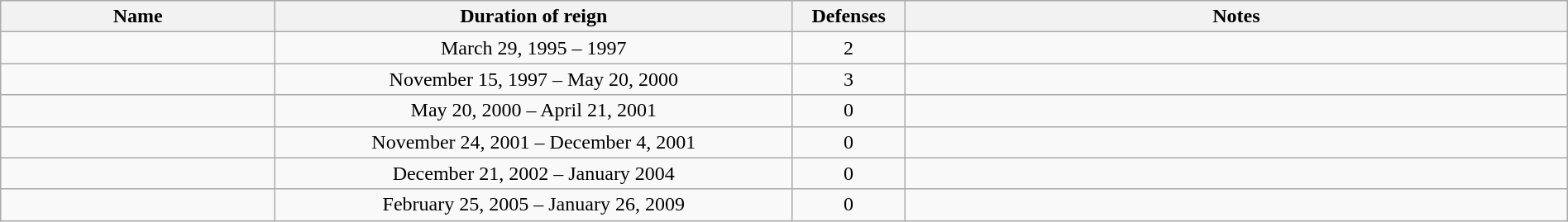<table class="wikitable" width=100%>
<tr>
<th width=17%>Name</th>
<th width=32%>Duration of reign</th>
<th width=7%>Defenses</th>
<th width=41%>Notes</th>
</tr>
<tr align=center>
<td align=left></td>
<td>March 29, 1995 – 1997</td>
<td>2</td>
<td align=left></td>
</tr>
<tr align=center>
<td align=left></td>
<td>November 15, 1997 – May 20, 2000</td>
<td>3</td>
<td align=left></td>
</tr>
<tr align=center>
<td align=left></td>
<td>May 20, 2000 – April 21, 2001</td>
<td>0</td>
<td align=left></td>
</tr>
<tr align=center>
<td align=left></td>
<td>November 24, 2001 – December 4, 2001</td>
<td>0</td>
<td align=left></td>
</tr>
<tr align=center>
<td align=left></td>
<td>December 21, 2002 – January 2004</td>
<td>0</td>
<td align=left></td>
</tr>
<tr align=center>
<td align=left></td>
<td>February 25, 2005 – January 26, 2009</td>
<td>0</td>
<td align=left></td>
</tr>
</table>
